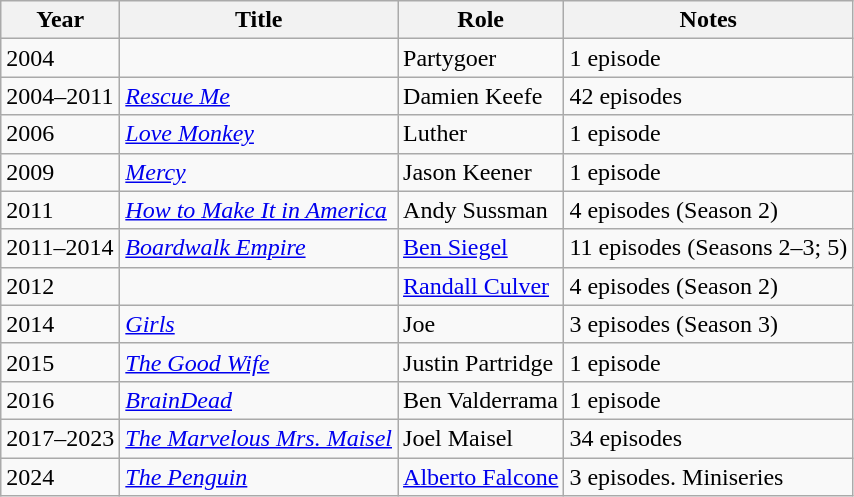<table class="wikitable sortable">
<tr>
<th>Year</th>
<th>Title</th>
<th>Role</th>
<th class="unsortable">Notes</th>
</tr>
<tr>
<td>2004</td>
<td><em></em></td>
<td>Partygoer</td>
<td>1 episode</td>
</tr>
<tr>
<td>2004–2011</td>
<td><em><a href='#'>Rescue Me</a></em></td>
<td>Damien Keefe</td>
<td>42 episodes</td>
</tr>
<tr>
<td>2006</td>
<td><em><a href='#'>Love Monkey</a></em></td>
<td>Luther</td>
<td>1 episode</td>
</tr>
<tr>
<td>2009</td>
<td><em><a href='#'>Mercy</a></em></td>
<td>Jason Keener</td>
<td>1 episode</td>
</tr>
<tr>
<td>2011</td>
<td><em><a href='#'>How to Make It in America</a></em></td>
<td>Andy Sussman</td>
<td>4 episodes (Season 2)</td>
</tr>
<tr>
<td>2011–2014</td>
<td><em><a href='#'>Boardwalk Empire</a></em></td>
<td><a href='#'>Ben Siegel</a></td>
<td>11 episodes (Seasons 2–3; 5)</td>
</tr>
<tr>
<td>2012</td>
<td><em></em></td>
<td><a href='#'>Randall Culver</a></td>
<td>4 episodes (Season 2)</td>
</tr>
<tr>
<td>2014</td>
<td><em><a href='#'>Girls</a></em></td>
<td>Joe</td>
<td>3 episodes (Season 3)</td>
</tr>
<tr>
<td>2015</td>
<td><em><a href='#'>The Good Wife</a></em></td>
<td>Justin Partridge</td>
<td>1 episode</td>
</tr>
<tr>
<td>2016</td>
<td><em><a href='#'>BrainDead</a></em></td>
<td>Ben Valderrama</td>
<td>1 episode</td>
</tr>
<tr>
<td>2017–2023</td>
<td><em><a href='#'>The Marvelous Mrs. Maisel</a></em></td>
<td>Joel Maisel</td>
<td>34 episodes</td>
</tr>
<tr>
<td>2024</td>
<td><em><a href='#'>The Penguin</a></em></td>
<td><a href='#'>Alberto Falcone</a></td>
<td>3 episodes. Miniseries</td>
</tr>
</table>
